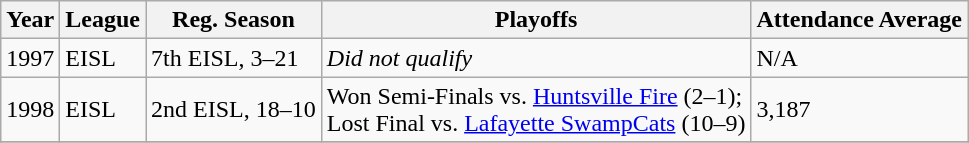<table class="wikitable">
<tr>
<th>Year</th>
<th>League</th>
<th>Reg. Season</th>
<th>Playoffs</th>
<th>Attendance Average</th>
</tr>
<tr>
<td>1997</td>
<td>EISL</td>
<td>7th EISL, 3–21</td>
<td><em>Did not qualify</em></td>
<td>N/A</td>
</tr>
<tr>
<td>1998</td>
<td>EISL</td>
<td>2nd EISL, 18–10</td>
<td>Won Semi-Finals vs. <a href='#'>Huntsville Fire</a> (2–1);<br>Lost Final vs. <a href='#'>Lafayette SwampCats</a> (10–9)</td>
<td>3,187</td>
</tr>
<tr>
</tr>
</table>
